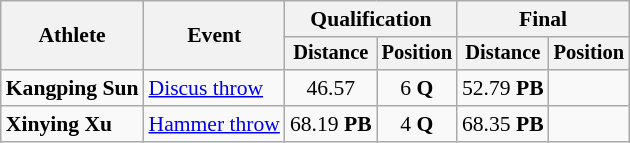<table class=wikitable style="font-size:90%">
<tr>
<th rowspan=2>Athlete</th>
<th rowspan=2>Event</th>
<th colspan=2>Qualification</th>
<th colspan=2>Final</th>
</tr>
<tr style="font-size:95%">
<th>Distance</th>
<th>Position</th>
<th>Distance</th>
<th>Position</th>
</tr>
<tr align=center>
<td align=left><strong>Kangping Sun</strong></td>
<td align=left><a href='#'>Discus throw</a></td>
<td>46.57</td>
<td>6 <strong>Q</strong></td>
<td>52.79 <strong>PB</strong></td>
<td></td>
</tr>
<tr align=center>
<td align=left><strong>Xinying Xu</strong></td>
<td align=left><a href='#'>Hammer throw</a></td>
<td>68.19 <strong>PB</strong></td>
<td>4 <strong>Q</strong></td>
<td>68.35 <strong>PB</strong></td>
<td></td>
</tr>
</table>
